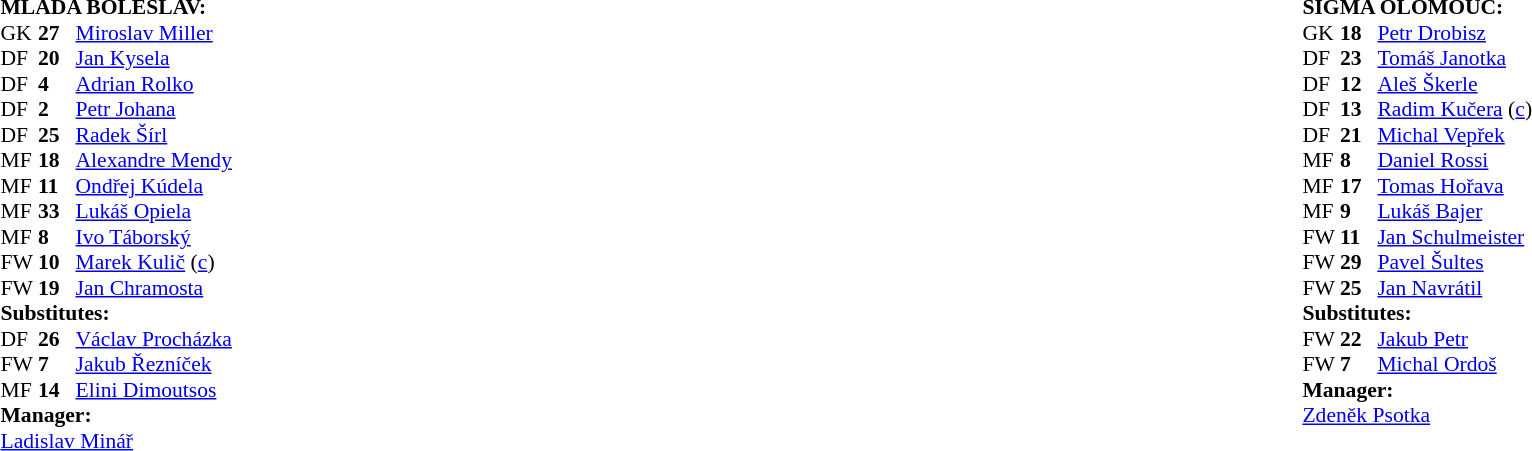<table width="100%">
<tr>
<td valign="top" width="50%"><br><table style="font-size: 90%" cellspacing="0" cellpadding="0">
<tr>
<td colspan="4"><strong>MLADA BOLESLAV:</strong></td>
</tr>
<tr>
<th width="25"></th>
<th width="25"></th>
</tr>
<tr>
<td>GK</td>
<td><strong>27</strong></td>
<td> <a href='#'>Miroslav Miller</a></td>
</tr>
<tr>
<td>DF</td>
<td><strong>20</strong></td>
<td> <a href='#'>Jan Kysela</a></td>
<td></td>
</tr>
<tr>
<td>DF</td>
<td><strong>4</strong></td>
<td> <a href='#'>Adrian Rolko</a></td>
</tr>
<tr>
<td>DF</td>
<td><strong>2</strong></td>
<td> <a href='#'>Petr Johana</a></td>
<td></td>
</tr>
<tr>
<td>DF</td>
<td><strong>25</strong></td>
<td> <a href='#'>Radek Šírl</a></td>
</tr>
<tr>
<td>MF</td>
<td><strong>18</strong></td>
<td> <a href='#'>Alexandre Mendy</a></td>
<td></td>
</tr>
<tr>
<td>MF</td>
<td><strong>11</strong></td>
<td> <a href='#'>Ondřej Kúdela</a></td>
<td></td>
<td></td>
</tr>
<tr>
<td>MF</td>
<td><strong>33</strong></td>
<td> <a href='#'>Lukáš Opiela</a></td>
</tr>
<tr>
<td>MF</td>
<td><strong>8</strong></td>
<td> <a href='#'>Ivo Táborský</a></td>
<td></td>
<td></td>
</tr>
<tr>
<td>FW</td>
<td><strong>10</strong></td>
<td> <a href='#'>Marek Kulič</a> (<a href='#'>c</a>)</td>
<td></td>
<td></td>
</tr>
<tr>
<td>FW</td>
<td><strong>19</strong></td>
<td> <a href='#'>Jan Chramosta</a></td>
</tr>
<tr>
<td colspan=4><strong>Substitutes:</strong></td>
</tr>
<tr>
<td>DF</td>
<td><strong>26</strong></td>
<td> <a href='#'>Václav Procházka</a></td>
<td></td>
<td></td>
</tr>
<tr>
<td>FW</td>
<td><strong>7</strong></td>
<td> <a href='#'>Jakub Řezníček</a></td>
<td></td>
<td></td>
</tr>
<tr>
<td>MF</td>
<td><strong>14</strong></td>
<td> <a href='#'>Elini Dimoutsos</a></td>
<td></td>
<td></td>
</tr>
<tr>
<td colspan=4><strong>Manager:</strong></td>
</tr>
<tr>
<td colspan="4"> <a href='#'>Ladislav Minář</a></td>
</tr>
</table>
</td>
<td valign="top" width="50%"><br><table style="font-size: 90%" cellspacing="0" cellpadding="0" align="center">
<tr>
<td colspan="4"><strong>SIGMA OLOMOUC:</strong></td>
</tr>
<tr>
<th width="25"></th>
<th width="25"></th>
</tr>
<tr>
<td>GK</td>
<td><strong>18</strong></td>
<td> <a href='#'>Petr Drobisz</a></td>
</tr>
<tr>
<td>DF</td>
<td><strong>23</strong></td>
<td> <a href='#'>Tomáš Janotka</a></td>
</tr>
<tr>
<td>DF</td>
<td><strong>12</strong></td>
<td> <a href='#'>Aleš Škerle</a></td>
<td></td>
</tr>
<tr>
<td>DF</td>
<td><strong>13</strong></td>
<td> <a href='#'>Radim Kučera</a> (<a href='#'>c</a>)</td>
</tr>
<tr>
<td>DF</td>
<td><strong>21</strong></td>
<td> <a href='#'>Michal Vepřek</a></td>
</tr>
<tr>
<td>MF</td>
<td><strong>8</strong></td>
<td> <a href='#'>Daniel Rossi</a></td>
</tr>
<tr>
<td>MF</td>
<td><strong>17</strong></td>
<td> <a href='#'>Tomas Hořava</a></td>
</tr>
<tr>
<td>MF</td>
<td><strong>9</strong></td>
<td> <a href='#'>Lukáš Bajer</a></td>
</tr>
<tr>
<td>FW</td>
<td><strong>11</strong></td>
<td> <a href='#'>Jan Schulmeister</a></td>
<td></td>
<td></td>
</tr>
<tr>
<td>FW</td>
<td><strong>29</strong></td>
<td> <a href='#'>Pavel Šultes</a></td>
</tr>
<tr>
<td>FW</td>
<td><strong>25</strong></td>
<td> <a href='#'>Jan Navrátil</a></td>
<td></td>
<td></td>
</tr>
<tr>
<td colspan=4><strong>Substitutes:</strong></td>
</tr>
<tr>
<td>FW</td>
<td><strong>22</strong></td>
<td> <a href='#'>Jakub Petr</a></td>
<td></td>
<td></td>
</tr>
<tr>
<td>FW</td>
<td><strong>7</strong></td>
<td> <a href='#'>Michal Ordoš</a></td>
<td></td>
<td></td>
</tr>
<tr>
<td></td>
</tr>
<tr>
<td colspan=4><strong>Manager:</strong></td>
</tr>
<tr>
<td colspan="4"> <a href='#'>Zdeněk Psotka</a></td>
</tr>
</table>
</td>
</tr>
</table>
